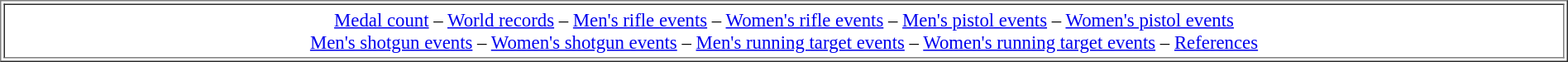<table border="1" cellpadding="3" style="font-size: 95%;" width="100%">
<tr>
<td align=center><a href='#'>Medal count</a> – <a href='#'>World records</a> – <a href='#'>Men's rifle events</a> – <a href='#'>Women's rifle events</a> – <a href='#'>Men's pistol events</a> – <a href='#'>Women's pistol events</a><br><a href='#'>Men's shotgun events</a> – <a href='#'>Women's shotgun events</a> – <a href='#'>Men's running target events</a> – <a href='#'>Women's running target events</a> – <a href='#'>References</a></td>
</tr>
</table>
